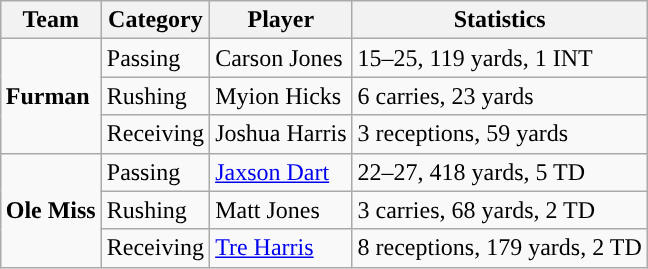<table class="wikitable" style="float: right;">
<tr>
<th>Team</th>
<th>Category</th>
<th>Player</th>
<th>Statistics</th>
</tr>
<tr>
<td rowspan=3><strong>Furman</strong></td>
<td>Passing</td>
<td>Carson Jones</td>
<td>15–25, 119 yards, 1 INT</td>
</tr>
<tr>
<td>Rushing</td>
<td>Myion Hicks</td>
<td>6 carries, 23 yards</td>
</tr>
<tr>
<td>Receiving</td>
<td>Joshua Harris</td>
<td>3 receptions, 59 yards</td>
</tr>
<tr>
<td rowspan=3><strong>Ole Miss</strong></td>
<td>Passing</td>
<td><a href='#'>Jaxson Dart</a></td>
<td>22–27, 418 yards, 5 TD</td>
</tr>
<tr>
<td>Rushing</td>
<td>Matt Jones</td>
<td>3 carries, 68 yards, 2 TD</td>
</tr>
<tr>
<td>Receiving</td>
<td><a href='#'>Tre Harris</a></td>
<td>8 receptions, 179 yards, 2 TD</td>
</tr>
</table>
